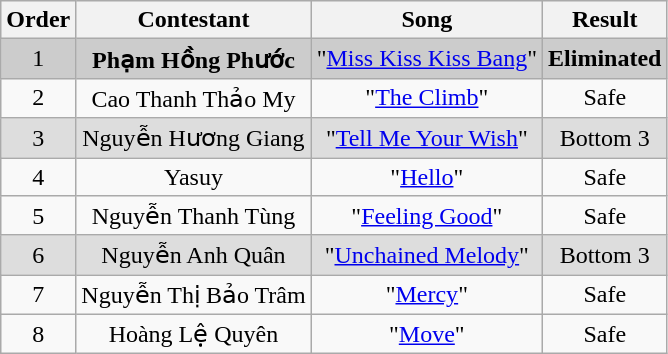<table class="wikitable plainrowheaders" style="text-align:center;">
<tr style="background:#f2f2f2;">
<th scope="col">Order</th>
<th scope="col">Contestant</th>
<th scope="col">Song</th>
<th scope="col">Result</th>
</tr>
<tr style="background:#ccc;">
<td>1</td>
<td scope="row"><strong>Phạm Hồng Phước</strong></td>
<td>"<a href='#'>Miss Kiss Kiss Bang</a>"</td>
<td><strong>Eliminated</strong></td>
</tr>
<tr>
<td>2</td>
<td scope="row">Cao Thanh Thảo My</td>
<td>"<a href='#'>The Climb</a>"</td>
<td>Safe</td>
</tr>
<tr style="background:#ddd;">
<td>3</td>
<td scope="row">Nguyễn Hương Giang</td>
<td>"<a href='#'>Tell Me Your Wish</a>"</td>
<td>Bottom 3</td>
</tr>
<tr>
<td>4</td>
<td scope="row">Yasuy</td>
<td>"<a href='#'>Hello</a>"</td>
<td>Safe</td>
</tr>
<tr>
<td>5</td>
<td scope="row">Nguyễn Thanh Tùng</td>
<td>"<a href='#'>Feeling Good</a>"</td>
<td>Safe</td>
</tr>
<tr style="background:#ddd;">
<td>6</td>
<td scope="row">Nguyễn Anh Quân</td>
<td>"<a href='#'>Unchained Melody</a>"</td>
<td>Bottom 3</td>
</tr>
<tr>
<td>7</td>
<td scope="row">Nguyễn Thị Bảo Trâm</td>
<td>"<a href='#'>Mercy</a>"</td>
<td>Safe</td>
</tr>
<tr>
<td>8</td>
<td scope="row">Hoàng Lệ Quyên</td>
<td>"<a href='#'>Move</a>"</td>
<td>Safe</td>
</tr>
</table>
